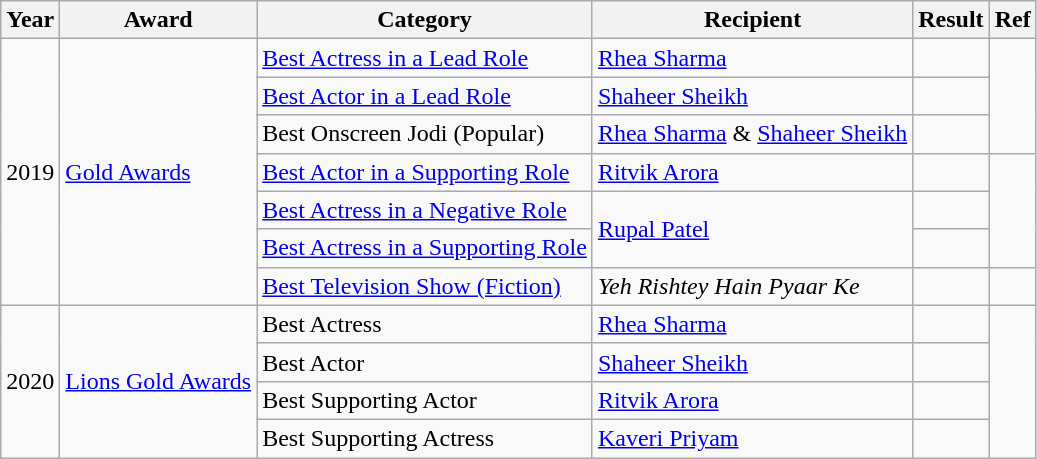<table class="wikitable">
<tr>
<th>Year</th>
<th>Award</th>
<th>Category</th>
<th>Recipient</th>
<th>Result</th>
<th>Ref</th>
</tr>
<tr>
<td rowspan="7">2019</td>
<td rowspan="7"><a href='#'>Gold Awards</a></td>
<td><a href='#'>Best Actress in a Lead Role</a></td>
<td><a href='#'>Rhea Sharma</a></td>
<td></td>
<td rowspan="3"></td>
</tr>
<tr>
<td><a href='#'>Best Actor in a Lead Role</a></td>
<td><a href='#'>Shaheer Sheikh</a></td>
<td></td>
</tr>
<tr>
<td>Best Onscreen Jodi (Popular)</td>
<td><a href='#'>Rhea Sharma</a> & <a href='#'>Shaheer Sheikh</a></td>
<td></td>
</tr>
<tr>
<td><a href='#'>Best Actor in a Supporting Role</a></td>
<td><a href='#'>Ritvik Arora</a></td>
<td></td>
<td rowspan="3"></td>
</tr>
<tr>
<td><a href='#'>Best Actress in a Negative Role</a></td>
<td rowspan="2"><a href='#'>Rupal Patel</a></td>
<td></td>
</tr>
<tr>
<td><a href='#'>Best Actress in a Supporting Role</a></td>
<td></td>
</tr>
<tr>
<td><a href='#'>Best Television Show (Fiction)</a></td>
<td><em>Yeh Rishtey Hain Pyaar Ke</em></td>
<td></td>
<td></td>
</tr>
<tr>
<td rowspan="4">2020</td>
<td rowspan="4"><a href='#'>Lions Gold Awards</a></td>
<td>Best Actress</td>
<td><a href='#'>Rhea Sharma</a></td>
<td></td>
<td rowspan="4"></td>
</tr>
<tr>
<td>Best Actor</td>
<td><a href='#'>Shaheer Sheikh</a></td>
<td></td>
</tr>
<tr>
<td>Best Supporting Actor</td>
<td><a href='#'>Ritvik Arora</a></td>
<td></td>
</tr>
<tr>
<td>Best Supporting Actress</td>
<td><a href='#'>Kaveri Priyam</a></td>
<td></td>
</tr>
</table>
